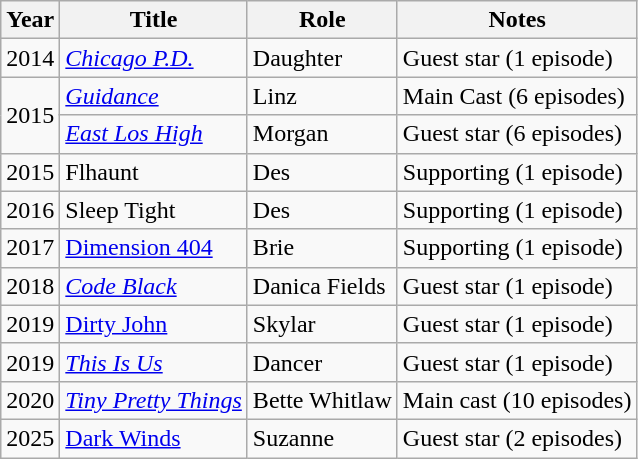<table class="wikitable">
<tr>
<th>Year</th>
<th>Title</th>
<th>Role</th>
<th>Notes</th>
</tr>
<tr>
<td>2014</td>
<td><em><a href='#'>Chicago P.D.</a></em></td>
<td>Daughter</td>
<td>Guest star (1 episode)</td>
</tr>
<tr>
<td rowspan="2">2015</td>
<td><em><a href='#'>Guidance</a></em></td>
<td>Linz</td>
<td>Main Cast (6 episodes)</td>
</tr>
<tr>
<td><em><a href='#'>East Los High</a></em></td>
<td>Morgan</td>
<td>Guest star (6 episodes)</td>
</tr>
<tr>
<td>2015</td>
<td>Flhaunt</td>
<td>Des</td>
<td>Supporting (1 episode)</td>
</tr>
<tr>
<td>2016</td>
<td>Sleep Tight</td>
<td>Des</td>
<td>Supporting (1 episode)</td>
</tr>
<tr>
<td>2017</td>
<td><a href='#'>Dimension 404</a></td>
<td>Brie</td>
<td>Supporting (1 episode)</td>
</tr>
<tr>
<td>2018</td>
<td><em><a href='#'>Code Black</a></em></td>
<td>Danica Fields</td>
<td>Guest star (1 episode)</td>
</tr>
<tr>
<td>2019</td>
<td><a href='#'>Dirty John</a></td>
<td>Skylar</td>
<td>Guest star (1 episode)</td>
</tr>
<tr>
<td>2019</td>
<td><em><a href='#'>This Is Us</a></em></td>
<td>Dancer</td>
<td>Guest star (1 episode)</td>
</tr>
<tr>
<td>2020</td>
<td><em><a href='#'>Tiny Pretty Things</a></em></td>
<td>Bette Whitlaw</td>
<td>Main cast (10 episodes)</td>
</tr>
<tr>
<td>2025</td>
<td><a href='#'>Dark Winds</a></td>
<td>Suzanne</td>
<td>Guest star (2 episodes)</td>
</tr>
</table>
